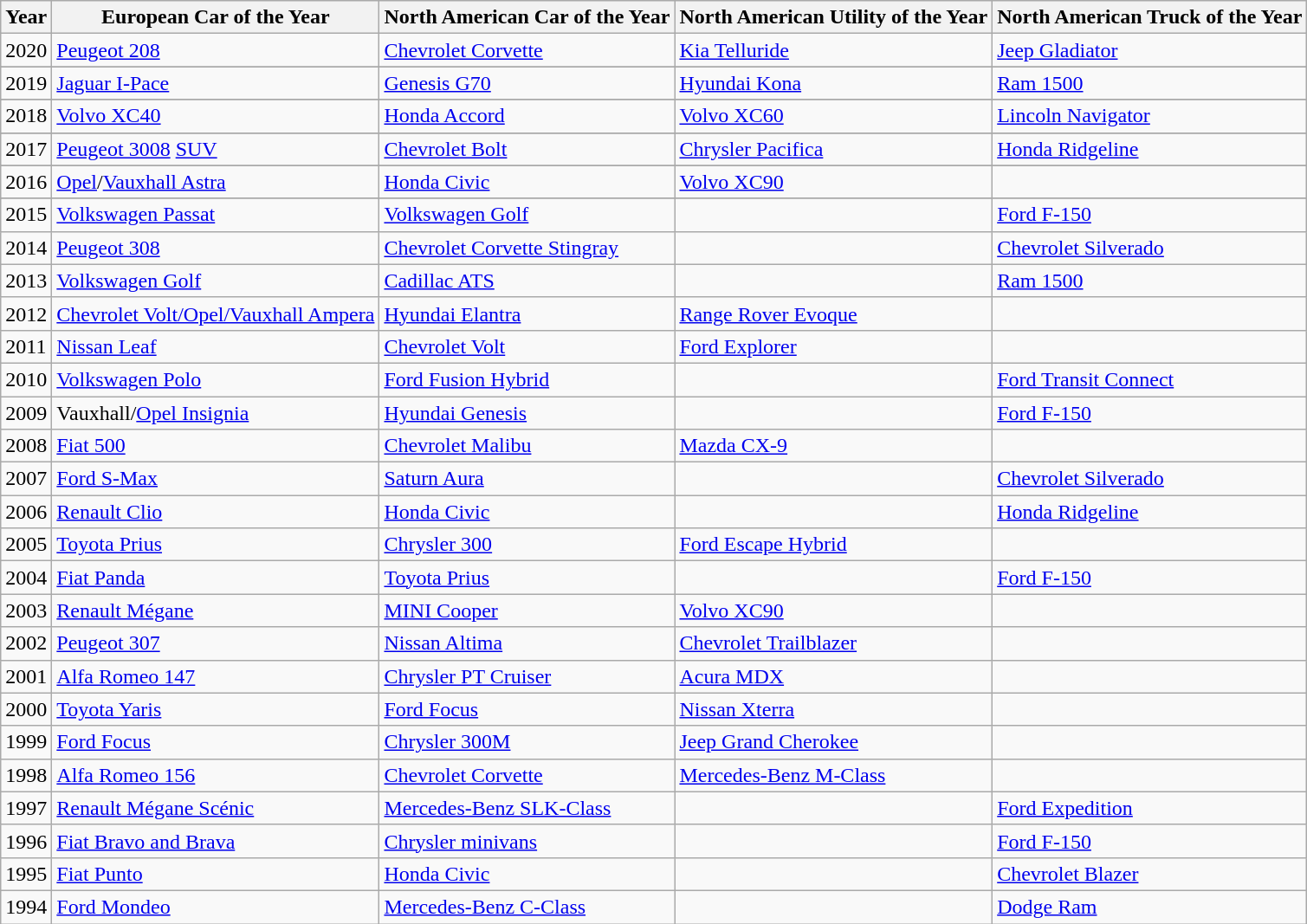<table class="wikitable sortable">
<tr>
<th>Year</th>
<th>European Car of the Year</th>
<th>North American Car of the Year</th>
<th>North American Utility of the Year</th>
<th>North American Truck of the Year</th>
</tr>
<tr>
<td>2020</td>
<td><a href='#'>Peugeot 208</a></td>
<td><a href='#'>Chevrolet Corvette</a></td>
<td><a href='#'>Kia Telluride</a></td>
<td><a href='#'>Jeep Gladiator</a></td>
</tr>
<tr>
</tr>
<tr>
<td>2019</td>
<td><a href='#'>Jaguar I-Pace</a></td>
<td><a href='#'>Genesis G70</a></td>
<td><a href='#'>Hyundai Kona</a></td>
<td><a href='#'>Ram 1500</a></td>
</tr>
<tr>
</tr>
<tr>
<td>2018</td>
<td><a href='#'>Volvo XC40</a></td>
<td><a href='#'>Honda Accord</a></td>
<td><a href='#'>Volvo XC60</a></td>
<td><a href='#'>Lincoln Navigator</a></td>
</tr>
<tr>
</tr>
<tr>
<td>2017</td>
<td><a href='#'>Peugeot 3008</a> <a href='#'>SUV</a></td>
<td><a href='#'>Chevrolet Bolt</a></td>
<td><a href='#'>Chrysler Pacifica</a></td>
<td><a href='#'>Honda Ridgeline</a></td>
</tr>
<tr>
</tr>
<tr>
<td>2016</td>
<td><a href='#'>Opel</a>/<a href='#'>Vauxhall Astra</a></td>
<td><a href='#'>Honda Civic</a></td>
<td><a href='#'>Volvo XC90</a></td>
<td></td>
</tr>
<tr>
</tr>
<tr>
<td>2015</td>
<td><a href='#'>Volkswagen Passat</a></td>
<td><a href='#'>Volkswagen Golf</a></td>
<td></td>
<td><a href='#'>Ford F-150</a></td>
</tr>
<tr>
<td>2014</td>
<td><a href='#'>Peugeot 308</a></td>
<td><a href='#'>Chevrolet Corvette Stingray</a></td>
<td></td>
<td><a href='#'>Chevrolet Silverado</a></td>
</tr>
<tr>
<td>2013</td>
<td><a href='#'>Volkswagen Golf</a></td>
<td><a href='#'>Cadillac ATS</a></td>
<td></td>
<td><a href='#'>Ram 1500</a></td>
</tr>
<tr>
<td>2012</td>
<td><a href='#'>Chevrolet Volt/Opel/Vauxhall Ampera</a></td>
<td><a href='#'>Hyundai Elantra</a></td>
<td><a href='#'>Range Rover Evoque</a></td>
<td></td>
</tr>
<tr>
<td>2011</td>
<td><a href='#'>Nissan Leaf</a></td>
<td><a href='#'>Chevrolet Volt</a></td>
<td><a href='#'>Ford Explorer</a></td>
<td></td>
</tr>
<tr>
<td>2010</td>
<td><a href='#'>Volkswagen Polo</a></td>
<td><a href='#'>Ford Fusion Hybrid</a></td>
<td></td>
<td><a href='#'>Ford Transit Connect</a></td>
</tr>
<tr>
<td>2009</td>
<td>Vauxhall/<a href='#'>Opel Insignia</a></td>
<td><a href='#'>Hyundai Genesis</a></td>
<td></td>
<td><a href='#'>Ford F-150</a></td>
</tr>
<tr>
<td>2008</td>
<td><a href='#'>Fiat 500</a></td>
<td><a href='#'>Chevrolet Malibu</a></td>
<td><a href='#'>Mazda CX-9</a></td>
<td></td>
</tr>
<tr>
<td>2007</td>
<td><a href='#'>Ford S-Max</a></td>
<td><a href='#'>Saturn Aura</a></td>
<td></td>
<td><a href='#'>Chevrolet Silverado</a></td>
</tr>
<tr>
<td>2006</td>
<td><a href='#'>Renault Clio</a></td>
<td><a href='#'>Honda Civic</a></td>
<td></td>
<td><a href='#'>Honda Ridgeline</a></td>
</tr>
<tr>
<td>2005</td>
<td><a href='#'>Toyota Prius</a></td>
<td><a href='#'>Chrysler 300</a></td>
<td><a href='#'>Ford Escape Hybrid</a></td>
<td></td>
</tr>
<tr>
<td>2004</td>
<td><a href='#'>Fiat Panda</a></td>
<td><a href='#'>Toyota Prius</a></td>
<td></td>
<td><a href='#'>Ford F-150</a></td>
</tr>
<tr>
<td>2003</td>
<td><a href='#'>Renault Mégane</a></td>
<td><a href='#'>MINI Cooper</a></td>
<td><a href='#'>Volvo XC90</a></td>
<td></td>
</tr>
<tr>
<td>2002</td>
<td><a href='#'>Peugeot 307</a></td>
<td><a href='#'>Nissan Altima</a></td>
<td><a href='#'>Chevrolet Trailblazer</a></td>
<td></td>
</tr>
<tr>
<td>2001</td>
<td><a href='#'>Alfa Romeo 147</a></td>
<td><a href='#'>Chrysler PT Cruiser</a></td>
<td><a href='#'>Acura MDX</a></td>
<td></td>
</tr>
<tr>
<td>2000</td>
<td><a href='#'>Toyota Yaris</a></td>
<td><a href='#'>Ford Focus</a></td>
<td><a href='#'>Nissan Xterra</a></td>
<td></td>
</tr>
<tr>
<td>1999</td>
<td><a href='#'>Ford Focus</a></td>
<td><a href='#'>Chrysler 300M</a></td>
<td><a href='#'>Jeep Grand Cherokee</a></td>
<td></td>
</tr>
<tr>
<td>1998</td>
<td><a href='#'>Alfa Romeo 156</a></td>
<td><a href='#'>Chevrolet Corvette</a></td>
<td><a href='#'>Mercedes-Benz M-Class</a></td>
<td></td>
</tr>
<tr>
<td>1997</td>
<td><a href='#'>Renault Mégane Scénic</a></td>
<td><a href='#'>Mercedes-Benz SLK-Class</a></td>
<td></td>
<td><a href='#'>Ford Expedition</a></td>
</tr>
<tr>
<td>1996</td>
<td><a href='#'>Fiat Bravo and Brava</a></td>
<td><a href='#'>Chrysler minivans</a></td>
<td></td>
<td><a href='#'>Ford F-150</a></td>
</tr>
<tr>
<td>1995</td>
<td><a href='#'>Fiat Punto</a></td>
<td><a href='#'>Honda Civic</a></td>
<td></td>
<td><a href='#'>Chevrolet Blazer</a></td>
</tr>
<tr>
<td>1994</td>
<td><a href='#'>Ford Mondeo</a></td>
<td><a href='#'>Mercedes-Benz C-Class</a></td>
<td></td>
<td><a href='#'>Dodge Ram</a></td>
</tr>
</table>
